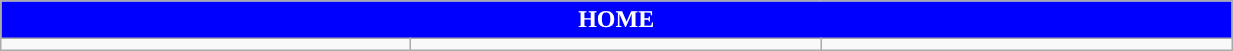<table class="wikitable collapsible collapsed" style="width:65%">
<tr>
<th colspan=16 ! style="color:#FFFFFF; background:#0000FF">HOME</th>
</tr>
<tr>
<td></td>
<td></td>
<td></td>
</tr>
</table>
